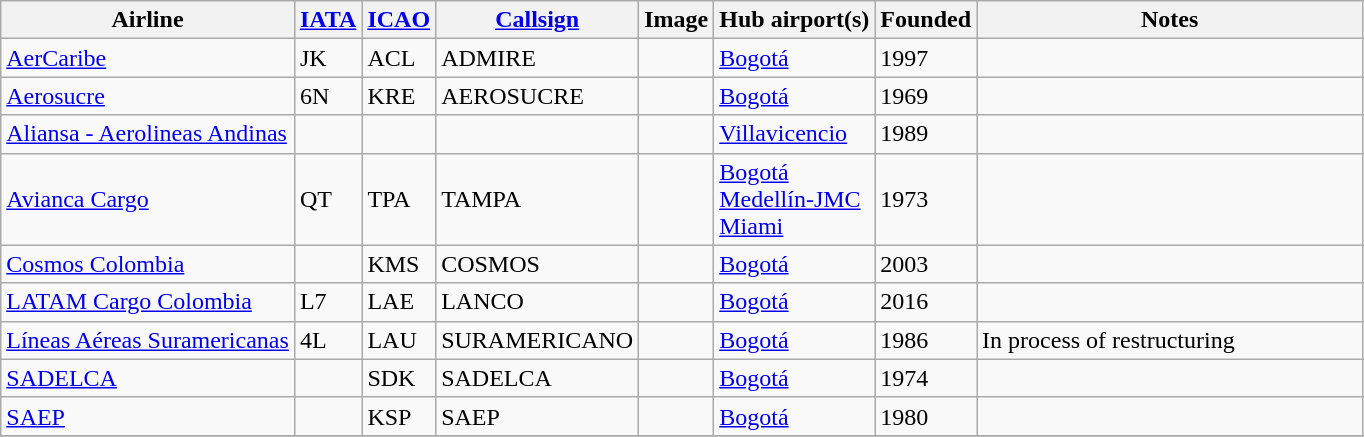<table class="wikitable sortable">
<tr>
<th>Airline</th>
<th><a href='#'>IATA</a></th>
<th><a href='#'>ICAO</a></th>
<th><a href='#'>Callsign</a></th>
<th>Image</th>
<th>Hub airport(s)</th>
<th>Founded</th>
<th style="width:250px;">Notes</th>
</tr>
<tr>
<td><a href='#'>AerCaribe</a></td>
<td>JK</td>
<td>ACL</td>
<td>ADMIRE</td>
<td></td>
<td><a href='#'>Bogotá</a></td>
<td>1997</td>
<td></td>
</tr>
<tr>
<td><a href='#'>Aerosucre</a></td>
<td>6N</td>
<td>KRE</td>
<td>AEROSUCRE</td>
<td></td>
<td><a href='#'>Bogotá</a></td>
<td>1969</td>
<td></td>
</tr>
<tr>
<td><a href='#'>Aliansa - Aerolineas Andinas</a></td>
<td></td>
<td></td>
<td></td>
<td></td>
<td><a href='#'>Villavicencio</a></td>
<td>1989</td>
<td></td>
</tr>
<tr>
<td><a href='#'>Avianca Cargo</a></td>
<td>QT</td>
<td>TPA</td>
<td>TAMPA</td>
<td></td>
<td><a href='#'>Bogotá</a><br><a href='#'>Medellín-JMC</a><br><a href='#'>Miami</a></td>
<td>1973</td>
<td></td>
</tr>
<tr>
<td><a href='#'>Cosmos Colombia</a></td>
<td></td>
<td>KMS</td>
<td>COSMOS</td>
<td></td>
<td><a href='#'>Bogotá</a></td>
<td>2003</td>
<td></td>
</tr>
<tr>
<td><a href='#'>LATAM Cargo Colombia</a></td>
<td>L7</td>
<td>LAE</td>
<td>LANCO</td>
<td></td>
<td><a href='#'>Bogotá</a></td>
<td>2016</td>
<td></td>
</tr>
<tr>
<td><a href='#'>Líneas Aéreas Suramericanas</a></td>
<td>4L</td>
<td>LAU</td>
<td>SURAMERICANO</td>
<td></td>
<td><a href='#'>Bogotá</a></td>
<td>1986</td>
<td>In process of restructuring</td>
</tr>
<tr>
<td><a href='#'>SADELCA</a></td>
<td></td>
<td>SDK</td>
<td>SADELCA</td>
<td></td>
<td><a href='#'>Bogotá</a></td>
<td>1974</td>
<td></td>
</tr>
<tr>
<td><a href='#'>SAEP</a></td>
<td></td>
<td>KSP</td>
<td>SAEP</td>
<td></td>
<td><a href='#'>Bogotá</a></td>
<td>1980</td>
<td></td>
</tr>
<tr>
</tr>
</table>
